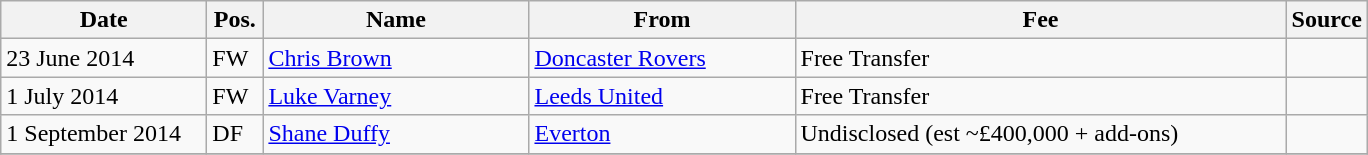<table class="wikitable">
<tr>
<th width= 130>Date</th>
<th width= 30>Pos.</th>
<th width= 170>Name</th>
<th width= 170>From</th>
<th width= 320>Fee</th>
<th width= 30>Source</th>
</tr>
<tr>
<td>23 June 2014</td>
<td>FW</td>
<td> <a href='#'>Chris Brown</a></td>
<td> <a href='#'>Doncaster Rovers</a></td>
<td>Free Transfer</td>
<td></td>
</tr>
<tr>
<td>1 July 2014</td>
<td>FW</td>
<td> <a href='#'>Luke Varney</a></td>
<td> <a href='#'>Leeds United</a></td>
<td>Free Transfer</td>
<td></td>
</tr>
<tr>
<td>1 September 2014</td>
<td>DF</td>
<td> <a href='#'>Shane Duffy</a></td>
<td> <a href='#'>Everton</a></td>
<td>Undisclosed (est ~£400,000 + add-ons)</td>
<td></td>
</tr>
<tr>
</tr>
</table>
